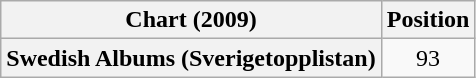<table class="wikitable plainrowheaders" style="text-align:center">
<tr>
<th>Chart (2009)</th>
<th>Position</th>
</tr>
<tr>
<th scope="row">Swedish Albums (Sverigetopplistan)</th>
<td>93</td>
</tr>
</table>
